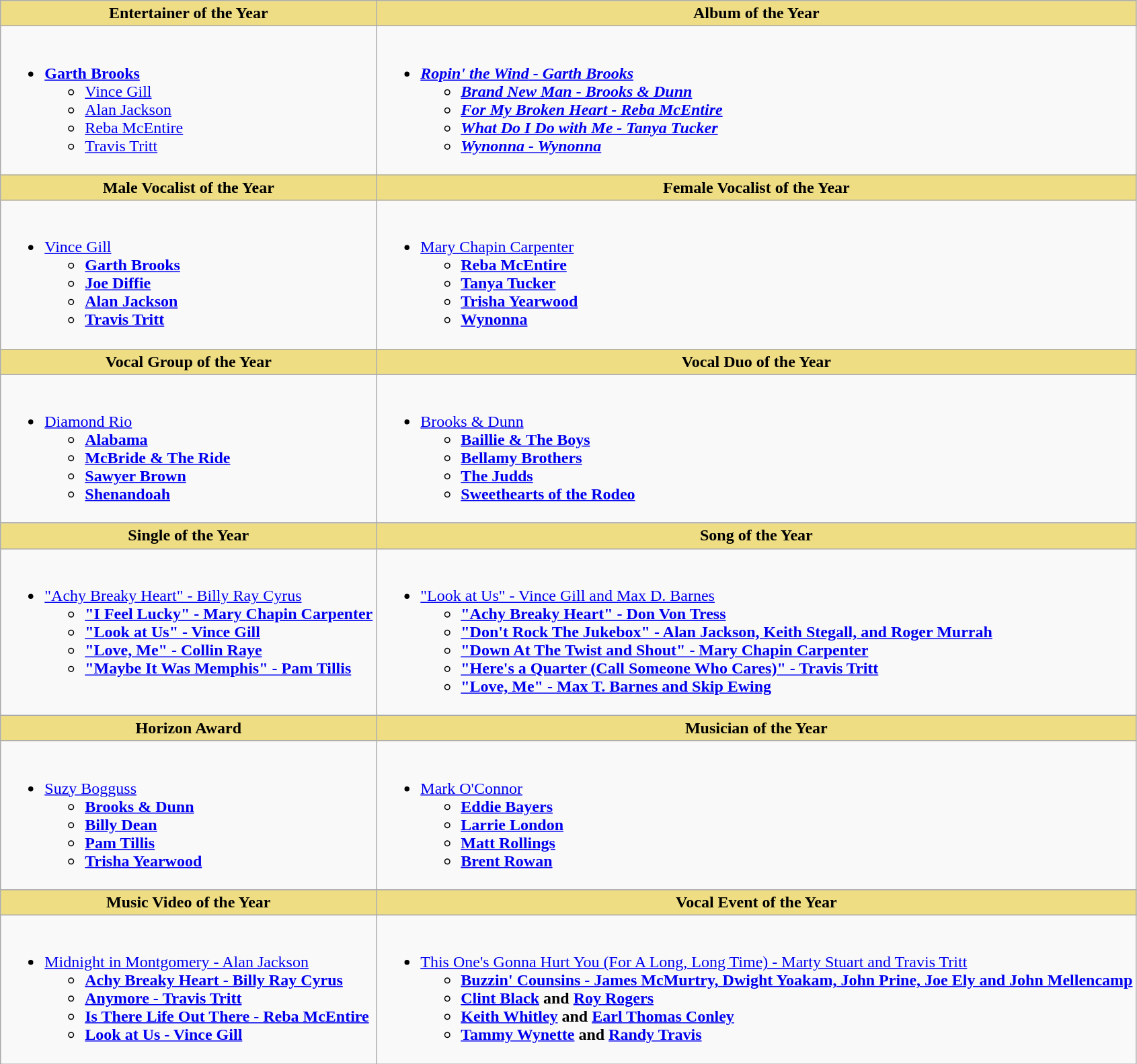<table class="wikitable">
<tr>
<th style="background:#EEDD85; width=50%">Entertainer of the Year</th>
<th style="background:#EEDD85; width=50%">Album of the Year</th>
</tr>
<tr>
<td valign="top"><br><ul><li><strong><a href='#'>Garth Brooks</a></strong><ul><li><a href='#'>Vince Gill</a></li><li><a href='#'>Alan Jackson</a></li><li><a href='#'>Reba McEntire</a></li><li><a href='#'>Travis Tritt</a></li></ul></li></ul></td>
<td valign="top"><br><ul><li><a href='#'><strong><em>Ropin' the Wind<em> - Garth Brooks<strong></a><ul><li><a href='#'></em>Brand New Man<em> - Brooks & Dunn</a></li><li><a href='#'></em>For My Broken Heart<em> - Reba McEntire</a></li><li><a href='#'></em>What Do I Do with Me<em> - Tanya Tucker</a></li><li><a href='#'></em>Wynonna<em> - Wynonna</a></li></ul></li></ul></td>
</tr>
<tr>
<th style="background:#EEDD82; width=50%">Male Vocalist of the Year</th>
<th style="background:#EEDD82; width=50%">Female Vocalist of the Year</th>
</tr>
<tr>
<td valign="top"><br><ul><li></strong><a href='#'>Vince Gill</a><strong><ul><li><a href='#'>Garth Brooks</a></li><li><a href='#'>Joe Diffie</a></li><li><a href='#'>Alan Jackson</a></li><li><a href='#'>Travis Tritt</a></li></ul></li></ul></td>
<td valign="top"><br><ul><li><a href='#'></strong>Mary Chapin Carpenter<strong></a><ul><li><a href='#'>Reba McEntire</a></li><li><a href='#'>Tanya Tucker</a></li><li><a href='#'>Trisha Yearwood</a></li><li><a href='#'>Wynonna</a></li></ul></li></ul></td>
</tr>
<tr>
<th style="background:#EEDD82; width=50%">Vocal Group of the Year</th>
<th style="background:#EEDD82; width=50%">Vocal Duo of the Year</th>
</tr>
<tr>
<td valign="top"><br><ul><li></strong><a href='#'>Diamond Rio</a><strong><ul><li><a href='#'>Alabama</a></li><li><a href='#'>McBride & The Ride</a></li><li><a href='#'>Sawyer Brown</a></li><li><a href='#'>Shenandoah</a></li></ul></li></ul></td>
<td valign="top"><br><ul><li></strong><a href='#'>Brooks & Dunn</a><strong><ul><li><a href='#'>Baillie & The Boys</a></li><li><a href='#'>Bellamy Brothers</a></li><li><a href='#'>The Judds</a></li><li><a href='#'>Sweethearts of the Rodeo</a></li></ul></li></ul></td>
</tr>
<tr>
<th style="background:#EEDD82; width=50%">Single of the Year</th>
<th style="background:#EEDD82; width=50%">Song of the Year</th>
</tr>
<tr>
<td valign="top"><br><ul><li><a href='#'></strong>"Achy Breaky Heart" - Billy Ray Cyrus<strong></a><ul><li><a href='#'>"I Feel Lucky" - Mary Chapin Carpenter</a></li><li><a href='#'>"Look at Us" - Vince Gill</a></li><li><a href='#'>"Love, Me" - Collin Raye</a></li><li><a href='#'>"Maybe It Was Memphis" - Pam Tillis</a></li></ul></li></ul></td>
<td valign="top"><br><ul><li><a href='#'></strong>"Look at Us" - Vince Gill and Max D. Barnes<strong></a><ul><li><a href='#'>"Achy Breaky Heart" - Don Von Tress</a></li><li><a href='#'>"Don't Rock The Jukebox" - Alan Jackson, Keith Stegall, and Roger Murrah</a></li><li><a href='#'>"Down At The Twist and Shout" - Mary Chapin Carpenter</a></li><li><a href='#'>"Here's a Quarter (Call Someone Who Cares)" - Travis Tritt</a></li><li><a href='#'>"Love, Me" - Max T. Barnes and Skip Ewing</a></li></ul></li></ul></td>
</tr>
<tr>
<th style="background:#EEDD82; width=50%">Horizon Award</th>
<th style="background:#EEDD82; width=50%">Musician of the Year</th>
</tr>
<tr>
<td valign="top"><br><ul><li></strong><a href='#'>Suzy Bogguss</a><strong><ul><li><a href='#'>Brooks & Dunn</a></li><li><a href='#'>Billy Dean</a></li><li><a href='#'>Pam Tillis</a></li><li><a href='#'>Trisha Yearwood</a></li></ul></li></ul></td>
<td valign="top"><br><ul><li></strong><a href='#'>Mark O'Connor</a><strong><ul><li><a href='#'>Eddie Bayers</a></li><li><a href='#'>Larrie London</a></li><li><a href='#'>Matt Rollings</a></li><li><a href='#'>Brent Rowan</a></li></ul></li></ul></td>
</tr>
<tr>
<th style="background:#EEDD82; width=50%">Music Video of the Year</th>
<th style="background:#EEDD82; width=50%">Vocal Event of the Year</th>
</tr>
<tr>
<td valign="top"><br><ul><li><a href='#'></strong>Midnight in Montgomery - Alan Jackson<strong></a><ul><li><a href='#'>Achy Breaky Heart - Billy Ray Cyrus</a></li><li><a href='#'>Anymore - Travis Tritt</a></li><li><a href='#'>Is There Life Out There - Reba McEntire</a></li><li><a href='#'>Look at Us - Vince Gill</a></li></ul></li></ul></td>
<td valign="top"><br><ul><li><a href='#'></strong>This One's Gonna Hurt You (For A Long, Long Time) - Marty Stuart and Travis Tritt<strong></a><ul><li><a href='#'>Buzzin' Counsins - James McMurtry, Dwight Yoakam, John Prine, Joe Ely and John Mellencamp</a></li><li><a href='#'>Clint Black</a> and <a href='#'>Roy Rogers</a></li><li><a href='#'>Keith Whitley</a> and <a href='#'>Earl Thomas Conley</a></li><li><a href='#'>Tammy Wynette</a> and <a href='#'>Randy Travis</a></li></ul></li></ul></td>
</tr>
</table>
